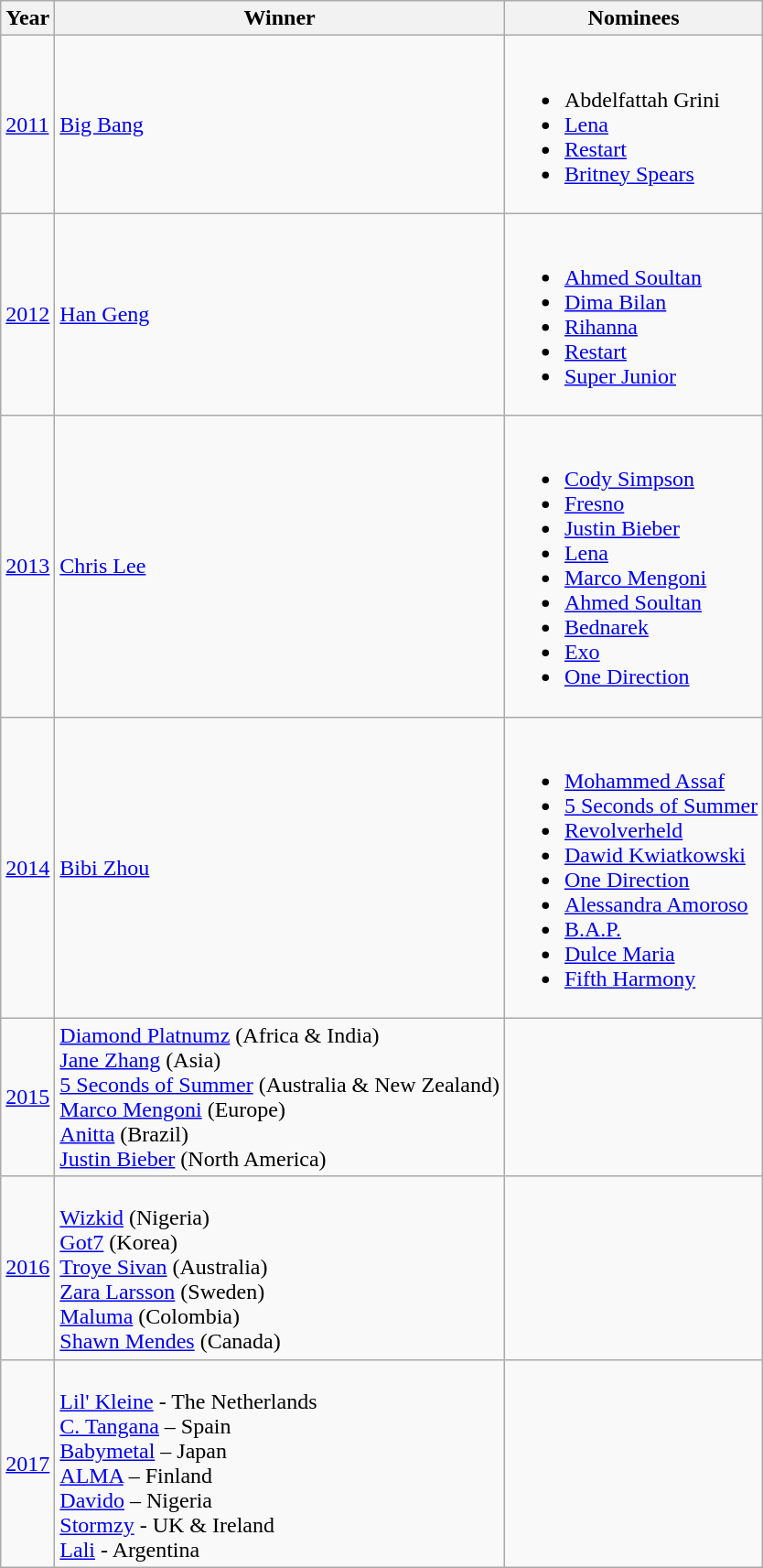<table class="wikitable">
<tr>
<th>Year</th>
<th>Winner</th>
<th>Nominees</th>
</tr>
<tr>
<td><a href='#'>2011</a></td>
<td><a href='#'>Big Bang</a></td>
<td><br><ul><li>Abdelfattah Grini</li><li><a href='#'>Lena</a></li><li><a href='#'>Restart</a></li><li><a href='#'>Britney Spears</a></li></ul></td>
</tr>
<tr>
<td><a href='#'>2012</a></td>
<td><a href='#'>Han Geng</a></td>
<td><br><ul><li><a href='#'>Ahmed Soultan</a></li><li><a href='#'>Dima Bilan</a></li><li><a href='#'>Rihanna</a></li><li><a href='#'>Restart</a></li><li><a href='#'>Super Junior</a></li></ul></td>
</tr>
<tr>
<td><a href='#'>2013</a></td>
<td><a href='#'>Chris Lee</a></td>
<td><br><ul><li><a href='#'>Cody Simpson</a></li><li><a href='#'>Fresno</a></li><li><a href='#'>Justin Bieber</a></li><li><a href='#'>Lena</a></li><li><a href='#'>Marco Mengoni</a></li><li><a href='#'>Ahmed Soultan</a></li><li><a href='#'>Bednarek</a></li><li><a href='#'>Exo</a></li><li><a href='#'>One Direction</a></li></ul></td>
</tr>
<tr>
<td><a href='#'>2014</a></td>
<td><a href='#'>Bibi Zhou</a></td>
<td><br><ul><li><a href='#'>Mohammed Assaf</a></li><li><a href='#'>5 Seconds of Summer</a></li><li><a href='#'>Revolverheld</a></li><li><a href='#'>Dawid Kwiatkowski</a></li><li><a href='#'>One Direction</a></li><li><a href='#'>Alessandra Amoroso</a></li><li><a href='#'>B.A.P.</a></li><li><a href='#'>Dulce Maria</a></li><li><a href='#'>Fifth Harmony</a></li></ul></td>
</tr>
<tr>
<td><a href='#'>2015</a></td>
<td><a href='#'>Diamond Platnumz</a> (Africa & India)<br><a href='#'>Jane Zhang</a> (Asia)<br><a href='#'>5 Seconds of Summer</a> (Australia & New Zealand)<br><a href='#'>Marco Mengoni</a> (Europe)<br><a href='#'>Anitta</a> (Brazil)<br><a href='#'>Justin Bieber</a> (North America)</td>
<td></td>
</tr>
<tr>
<td><a href='#'>2016</a></td>
<td><br><a href='#'>Wizkid</a> (Nigeria) <br><a href='#'>Got7</a> (Korea)<br><a href='#'>Troye Sivan</a> (Australia)<br><a href='#'>Zara Larsson</a> (Sweden)<br><a href='#'>Maluma</a> (Colombia)<br><a href='#'>Shawn Mendes</a> (Canada)</td>
<td></td>
</tr>
<tr>
<td><a href='#'>2017</a></td>
<td><br><a href='#'>Lil' Kleine</a> - The Netherlands<br>
<a href='#'>C. Tangana</a> – Spain<br>
<a href='#'>Babymetal</a> – Japan<br>
<a href='#'>ALMA</a> – Finland<br>
<a href='#'>Davido</a> – Nigeria<br>
<a href='#'>Stormzy</a> - UK & Ireland<br>
<a href='#'>Lali</a> - Argentina<br></td>
<td></td>
</tr>
</table>
